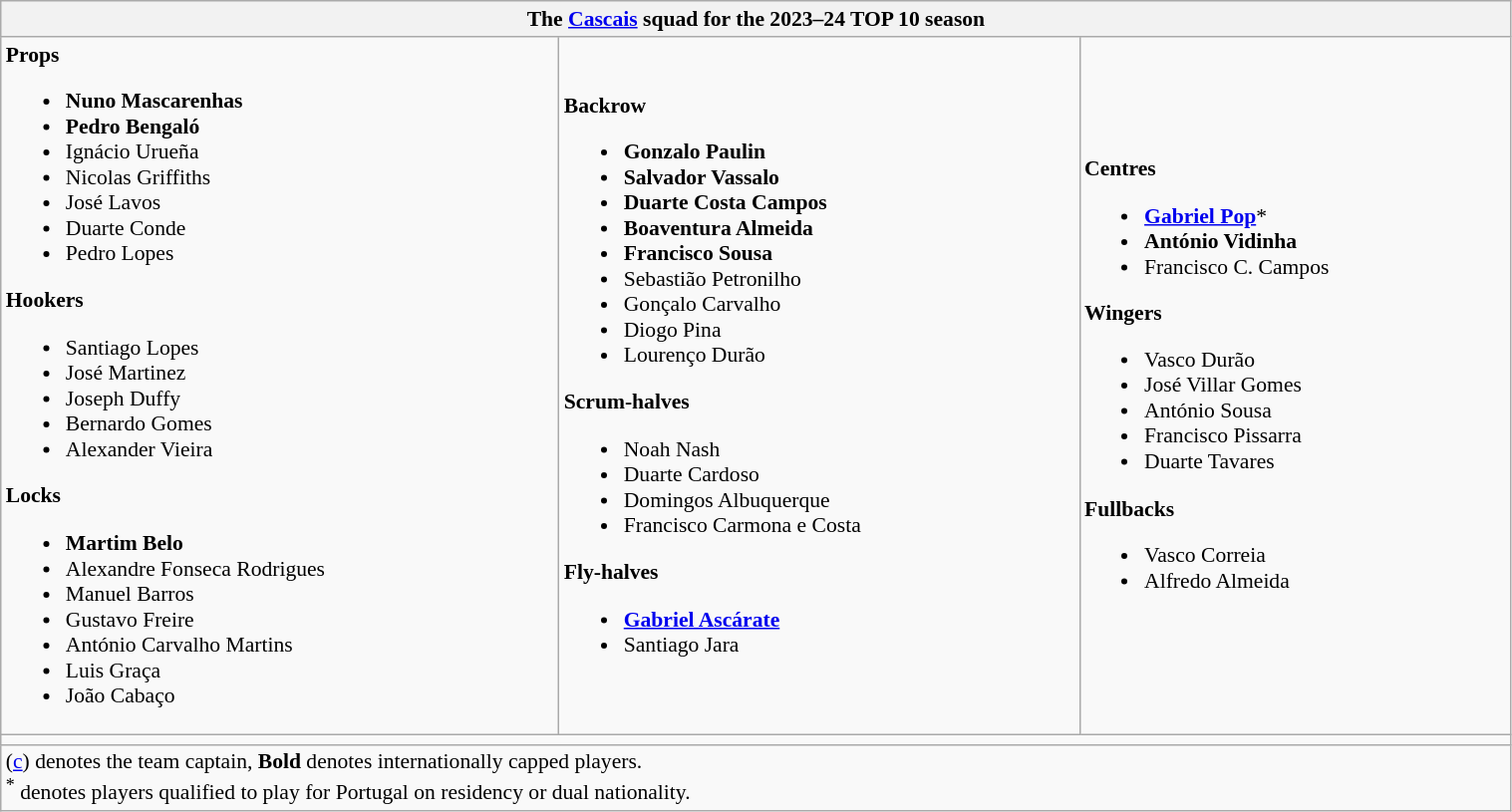<table class="wikitable" style="text-align:left; font-size:90%; width:80%">
<tr>
<th colspan="3">The <strong><a href='#'>Cascais</a></strong> squad for the 2023–24 TOP 10 season</th>
</tr>
<tr>
<td><strong>Props</strong><br><ul><li> <strong>Nuno Mascarenhas</strong></li><li> <strong>Pedro Bengaló</strong></li><li> Ignácio Urueña</li><li> Nicolas Griffiths</li><li> José Lavos</li><li> Duarte Conde</li><li> Pedro Lopes</li></ul><strong>Hookers</strong><ul><li> Santiago Lopes</li><li> José Martinez</li><li> Joseph Duffy</li><li> Bernardo Gomes</li><li> Alexander Vieira</li></ul><strong>Locks</strong><ul><li> <strong>Martim Belo</strong></li><li> Alexandre Fonseca Rodrigues</li><li> Manuel Barros</li><li> Gustavo Freire</li><li> António Carvalho Martins</li><li> Luis Graça</li><li> João Cabaço</li></ul></td>
<td><strong>Backrow</strong><br><ul><li> <strong>Gonzalo Paulin</strong></li><li> <strong>Salvador Vassalo</strong></li><li> <strong>Duarte Costa Campos</strong></li><li> <strong>Boaventura Almeida</strong></li><li> <strong>Francisco Sousa</strong></li><li> Sebastião Petronilho</li><li> Gonçalo Carvalho</li><li> Diogo Pina</li><li> Lourenço Durão</li></ul><strong>Scrum-halves</strong><ul><li> Noah Nash</li><li> Duarte Cardoso</li><li> Domingos Albuquerque</li><li> Francisco Carmona e Costa</li></ul><strong>Fly-halves</strong><ul><li> <strong><a href='#'>Gabriel Ascárate</a></strong></li><li> Santiago Jara</li></ul></td>
<td><strong>Centres</strong><br><ul><li> <strong><a href='#'>Gabriel Pop</a></strong>*</li><li> <strong>António Vidinha</strong></li><li> Francisco C. Campos</li></ul><strong>Wingers</strong><ul><li> Vasco Durão</li><li> José Villar Gomes</li><li> António Sousa</li><li> Francisco Pissarra</li><li> Duarte Tavares</li></ul><strong>Fullbacks</strong><ul><li> Vasco Correia</li><li> Alfredo Almeida</li></ul></td>
</tr>
<tr>
<td colspan="3"></td>
</tr>
<tr>
<td colspan="3">(<a href='#'>c</a>) denotes the team captain, <strong>Bold</strong> denotes internationally capped players.<br><sup>*</sup> denotes players qualified to play for Portugal on residency or dual nationality.
</td>
</tr>
</table>
